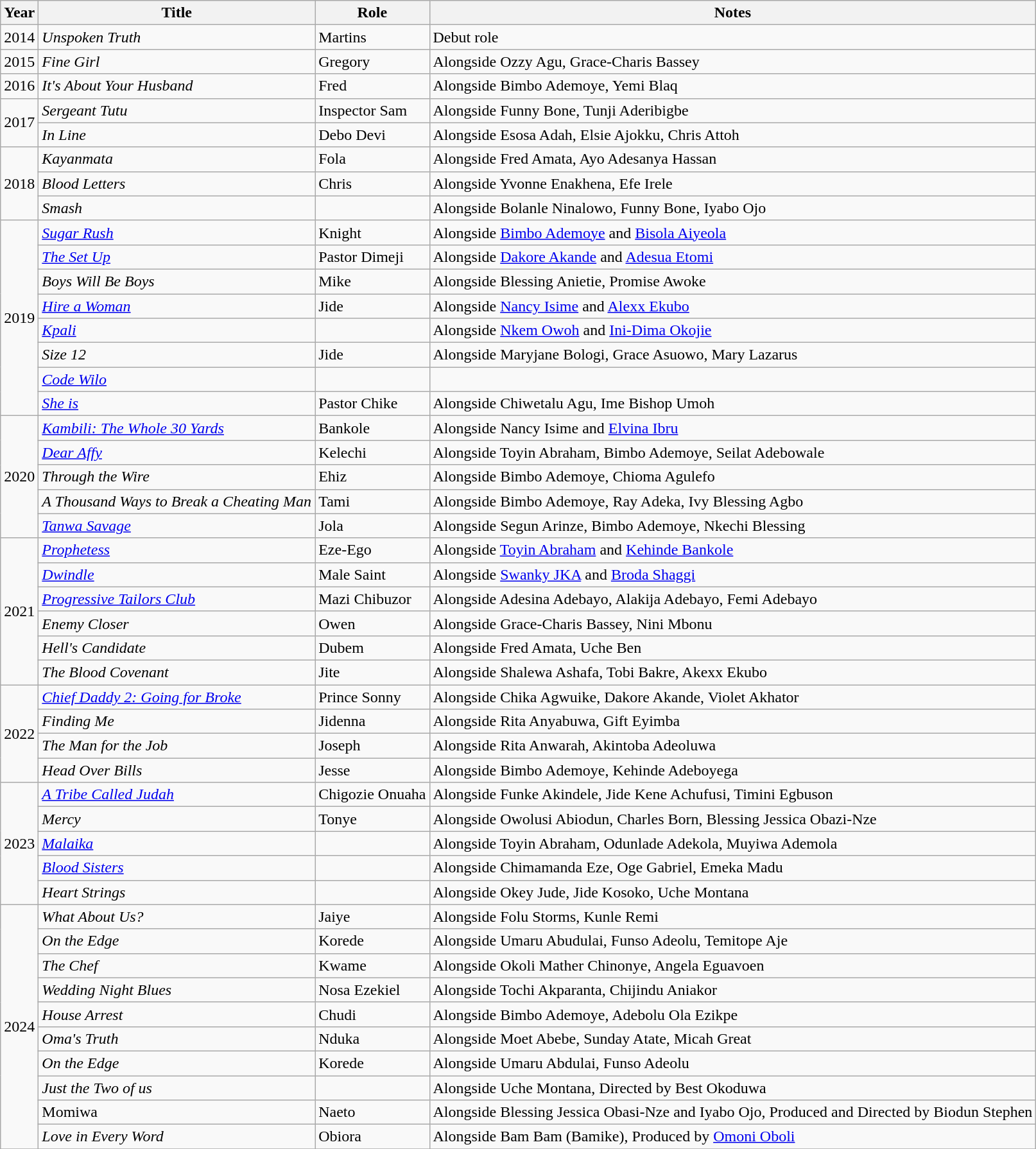<table class="wikitable">
<tr>
<th>Year</th>
<th>Title</th>
<th>Role</th>
<th>Notes</th>
</tr>
<tr>
<td>2014</td>
<td><em>Unspoken Truth</em></td>
<td>Martins</td>
<td>Debut role</td>
</tr>
<tr>
<td>2015</td>
<td><em>Fine Girl</em></td>
<td>Gregory</td>
<td>Alongside Ozzy Agu, Grace-Charis Bassey</td>
</tr>
<tr>
<td>2016</td>
<td><em>It's About Your Husband</em></td>
<td>Fred</td>
<td>Alongside Bimbo Ademoye, Yemi Blaq</td>
</tr>
<tr>
<td rowspan="2">2017</td>
<td><em>Sergeant Tutu</em></td>
<td>Inspector Sam</td>
<td>Alongside Funny Bone, Tunji Aderibigbe</td>
</tr>
<tr>
<td><em>In Line</em></td>
<td>Debo Devi</td>
<td>Alongside Esosa Adah, Elsie Ajokku, Chris Attoh</td>
</tr>
<tr>
<td rowspan="3">2018</td>
<td><em>Kayanmata</em></td>
<td>Fola</td>
<td>Alongside Fred Amata, Ayo Adesanya Hassan</td>
</tr>
<tr>
<td><em>Blood Letters</em></td>
<td>Chris</td>
<td>Alongside Yvonne Enakhena, Efe Irele</td>
</tr>
<tr>
<td><em>Smash</em></td>
<td></td>
<td>Alongside Bolanle Ninalowo, Funny Bone, Iyabo Ojo</td>
</tr>
<tr>
<td rowspan="8">2019</td>
<td><a href='#'><em>Sugar Rush</em></a></td>
<td>Knight</td>
<td>Alongside <a href='#'>Bimbo Ademoye</a> and <a href='#'>Bisola Aiyeola</a></td>
</tr>
<tr>
<td><a href='#'><em>The Set Up</em></a></td>
<td>Pastor Dimeji</td>
<td>Alongside <a href='#'>Dakore Akande</a> and <a href='#'>Adesua Etomi</a></td>
</tr>
<tr>
<td><em>Boys Will Be Boys</em></td>
<td>Mike</td>
<td>Alongside Blessing Anietie, Promise Awoke</td>
</tr>
<tr>
<td><a href='#'><em>Hire a Woman</em></a></td>
<td>Jide</td>
<td>Alongside <a href='#'>Nancy Isime</a> and <a href='#'>Alexx Ekubo</a></td>
</tr>
<tr>
<td><em><a href='#'>Kpali</a></em></td>
<td></td>
<td>Alongside <a href='#'>Nkem Owoh</a> and <a href='#'>Ini-Dima Okojie</a></td>
</tr>
<tr>
<td><em>Size 12</em></td>
<td>Jide</td>
<td>Alongside Maryjane Bologi, Grace Asuowo, Mary Lazarus</td>
</tr>
<tr>
<td><em><a href='#'>Code Wilo</a></em></td>
<td></td>
<td></td>
</tr>
<tr>
<td><em><a href='#'>She is</a></em></td>
<td>Pastor Chike</td>
<td>Alongside Chiwetalu Agu, Ime Bishop Umoh</td>
</tr>
<tr>
<td rowspan="5">2020</td>
<td><em><a href='#'>Kambili: The Whole 30 Yards</a></em></td>
<td>Bankole</td>
<td>Alongside Nancy Isime and <a href='#'>Elvina Ibru</a></td>
</tr>
<tr>
<td><em><a href='#'>Dear Affy</a></em></td>
<td>Kelechi</td>
<td>Alongside Toyin Abraham, Bimbo Ademoye, Seilat Adebowale</td>
</tr>
<tr>
<td><em>Through the Wire</em></td>
<td>Ehiz</td>
<td>Alongside Bimbo Ademoye, Chioma Agulefo</td>
</tr>
<tr>
<td><em>A Thousand Ways to Break a Cheating Man</em></td>
<td>Tami</td>
<td>Alongside Bimbo Ademoye, Ray Adeka, Ivy Blessing Agbo</td>
</tr>
<tr>
<td><em><a href='#'>Tanwa Savage</a></em></td>
<td>Jola</td>
<td>Alongside Segun Arinze, Bimbo Ademoye, Nkechi Blessing</td>
</tr>
<tr>
<td rowspan="6">2021</td>
<td><a href='#'><em>Prophetess</em></a></td>
<td>Eze-Ego</td>
<td>Alongside <a href='#'>Toyin Abraham</a> and <a href='#'>Kehinde Bankole</a></td>
</tr>
<tr>
<td><em><a href='#'>Dwindle</a></em></td>
<td>Male Saint</td>
<td>Alongside <a href='#'>Swanky JKA</a> and <a href='#'>Broda Shaggi</a></td>
</tr>
<tr>
<td><em><a href='#'>Progressive Tailors Club</a></em></td>
<td>Mazi Chibuzor</td>
<td>Alongside Adesina Adebayo, Alakija Adebayo, Femi Adebayo</td>
</tr>
<tr>
<td><em>Enemy Closer</em></td>
<td>Owen</td>
<td>Alongside Grace-Charis Bassey, Nini Mbonu</td>
</tr>
<tr>
<td><em>Hell's Candidate</em></td>
<td>Dubem</td>
<td>Alongside Fred Amata, Uche Ben</td>
</tr>
<tr>
<td><em>The Blood Covenant</em></td>
<td>Jite</td>
<td>Alongside Shalewa Ashafa, Tobi Bakre, Akexx Ekubo</td>
</tr>
<tr>
<td rowspan="4">2022</td>
<td><em><a href='#'>Chief Daddy 2: Going for Broke</a></em></td>
<td>Prince Sonny</td>
<td>Alongside Chika Agwuike, Dakore Akande, Violet Akhator</td>
</tr>
<tr>
<td><em>Finding Me</em></td>
<td>Jidenna</td>
<td>Alongside Rita Anyabuwa, Gift Eyimba</td>
</tr>
<tr>
<td><em>The Man for the Job</em></td>
<td>Joseph</td>
<td>Alongside Rita Anwarah, Akintoba Adeoluwa</td>
</tr>
<tr>
<td><em>Head Over Bills</em></td>
<td>Jesse</td>
<td>Alongside Bimbo Ademoye, Kehinde Adeboyega</td>
</tr>
<tr>
<td rowspan="5">2023</td>
<td><em><a href='#'>A Tribe Called Judah</a></em></td>
<td>Chigozie Onuaha</td>
<td>Alongside Funke Akindele, Jide Kene Achufusi, Timini Egbuson</td>
</tr>
<tr>
<td><em>Mercy</em></td>
<td>Tonye</td>
<td>Alongside Owolusi Abiodun, Charles Born, Blessing Jessica Obazi-Nze</td>
</tr>
<tr>
<td><em><a href='#'>Malaika</a></em></td>
<td></td>
<td>Alongside Toyin Abraham, Odunlade Adekola, Muyiwa Ademola</td>
</tr>
<tr>
<td><em><a href='#'>Blood Sisters</a></em></td>
<td></td>
<td>Alongside Chimamanda Eze, Oge Gabriel, Emeka Madu</td>
</tr>
<tr>
<td><em>Heart Strings</em></td>
<td></td>
<td>Alongside Okey Jude, Jide Kosoko, Uche Montana</td>
</tr>
<tr>
<td rowspan="10">2024</td>
<td><em>What About Us?</em></td>
<td>Jaiye</td>
<td>Alongside Folu Storms, Kunle Remi</td>
</tr>
<tr>
<td><em>On the Edge</em></td>
<td>Korede</td>
<td>Alongside Umaru Abudulai, Funso Adeolu, Temitope Aje</td>
</tr>
<tr>
<td><em>The Chef</em></td>
<td>Kwame</td>
<td>Alongside Okoli Mather Chinonye, Angela Eguavoen</td>
</tr>
<tr>
<td><em>Wedding Night Blues</em></td>
<td>Nosa Ezekiel</td>
<td>Alongside Tochi Akparanta, Chijindu Aniakor</td>
</tr>
<tr>
<td><em>House Arrest</em></td>
<td>Chudi</td>
<td>Alongside Bimbo Ademoye, Adebolu Ola Ezikpe</td>
</tr>
<tr>
<td><em>Oma's Truth</em></td>
<td>Nduka</td>
<td>Alongside Moet Abebe, Sunday Atate, Micah Great</td>
</tr>
<tr>
<td><em>On the Edge</em></td>
<td>Korede</td>
<td>Alongside Umaru Abdulai, Funso Adeolu</td>
</tr>
<tr>
<td><em>Just the Two of us</em></td>
<td></td>
<td>Alongside Uche Montana, Directed by Best Okoduwa</td>
</tr>
<tr>
<td>Momiwa</td>
<td>Naeto</td>
<td>Alongside Blessing Jessica Obasi-Nze and Iyabo Ojo, Produced and Directed by Biodun Stephen</td>
</tr>
<tr>
<td><em>Love in Every Word</em></td>
<td>Obiora</td>
<td>Alongside Bam Bam (Bamike), Produced by <a href='#'>Omoni Oboli</a></td>
</tr>
<tr>
</tr>
</table>
